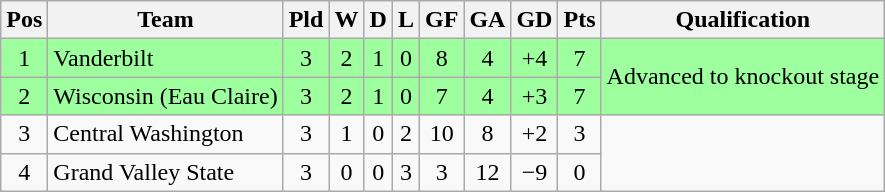<table class="wikitable" style="text-align:center">
<tr>
<th>Pos</th>
<th>Team</th>
<th>Pld</th>
<th>W</th>
<th>D</th>
<th>L</th>
<th>GF</th>
<th>GA</th>
<th>GD</th>
<th>Pts</th>
<th>Qualification</th>
</tr>
<tr bgcolor="#9eff9e">
<td>1</td>
<td style="text-align:left">Vanderbilt</td>
<td>3</td>
<td>2</td>
<td>1</td>
<td>0</td>
<td>8</td>
<td>4</td>
<td>+4</td>
<td>7</td>
<td rowspan="2">Advanced to knockout stage</td>
</tr>
<tr bgcolor="#9eff9e">
<td>2</td>
<td style="text-align:left">Wisconsin (Eau Claire)</td>
<td>3</td>
<td>2</td>
<td>1</td>
<td>0</td>
<td>7</td>
<td>4</td>
<td>+3</td>
<td>7</td>
</tr>
<tr>
<td>3</td>
<td style="text-align:left">Central Washington</td>
<td>3</td>
<td>1</td>
<td>0</td>
<td>2</td>
<td>10</td>
<td>8</td>
<td>+2</td>
<td>3</td>
<td rowspan="2"></td>
</tr>
<tr>
<td>4</td>
<td style="text-align:left">Grand Valley State</td>
<td>3</td>
<td>0</td>
<td>0</td>
<td>3</td>
<td>3</td>
<td>12</td>
<td>−9</td>
<td>0</td>
</tr>
</table>
